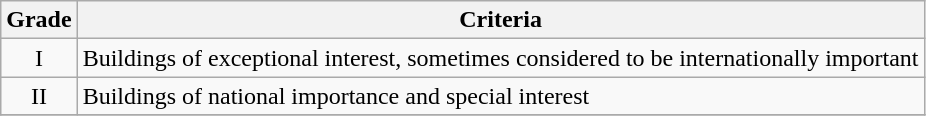<table class="wikitable">
<tr>
<th>Grade</th>
<th>Criteria</th>
</tr>
<tr>
<td align="center" >I</td>
<td>Buildings of exceptional interest, sometimes considered to be internationally important</td>
</tr>
<tr>
<td align="center" >II</td>
<td>Buildings of national importance and special interest</td>
</tr>
<tr>
</tr>
</table>
